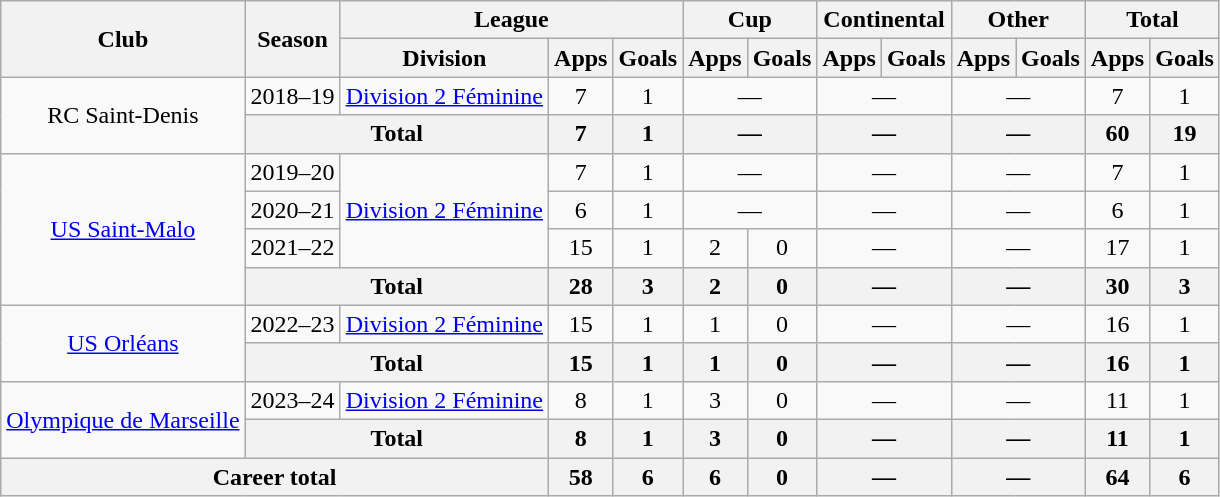<table class="wikitable" style="text-align: center;">
<tr>
<th rowspan="2">Club</th>
<th rowspan="2">Season</th>
<th colspan="3">League</th>
<th colspan="2">Cup</th>
<th colspan="2">Continental</th>
<th colspan="2">Other</th>
<th colspan="2">Total</th>
</tr>
<tr>
<th>Division</th>
<th>Apps</th>
<th>Goals</th>
<th>Apps</th>
<th>Goals</th>
<th>Apps</th>
<th>Goals</th>
<th>Apps</th>
<th>Goals</th>
<th>Apps</th>
<th>Goals</th>
</tr>
<tr>
<td rowspan="2">RC Saint-Denis</td>
<td>2018–19</td>
<td rowspan="1"><a href='#'>Division 2 Féminine</a></td>
<td>7</td>
<td>1</td>
<td colspan="2">—</td>
<td colspan="2">—</td>
<td colspan="2">—</td>
<td>7</td>
<td>1</td>
</tr>
<tr>
<th colspan="2">Total</th>
<th>7</th>
<th>1</th>
<th colspan="2">—</th>
<th colspan="2">—</th>
<th colspan="2">—</th>
<th>60</th>
<th>19</th>
</tr>
<tr>
<td rowspan="4"><a href='#'>US Saint-Malo</a></td>
<td>2019–20</td>
<td rowspan="3"><a href='#'>Division 2 Féminine</a></td>
<td>7</td>
<td>1</td>
<td colspan="2">—</td>
<td colspan="2">—</td>
<td colspan="2">—</td>
<td>7</td>
<td>1</td>
</tr>
<tr>
<td>2020–21</td>
<td>6</td>
<td>1</td>
<td colspan="2">—</td>
<td colspan="2">—</td>
<td colspan="2">—</td>
<td>6</td>
<td>1</td>
</tr>
<tr>
<td>2021–22</td>
<td>15</td>
<td>1</td>
<td>2</td>
<td>0</td>
<td colspan="2">—</td>
<td colspan="2">—</td>
<td>17</td>
<td>1</td>
</tr>
<tr>
<th colspan="2">Total</th>
<th>28</th>
<th>3</th>
<th>2</th>
<th>0</th>
<th colspan="2">—</th>
<th colspan="2">—</th>
<th>30</th>
<th>3</th>
</tr>
<tr>
<td rowspan="2"><a href='#'>US Orléans</a></td>
<td>2022–23</td>
<td rowspan="1"><a href='#'>Division 2 Féminine</a></td>
<td>15</td>
<td>1</td>
<td>1</td>
<td>0</td>
<td colspan="2">—</td>
<td colspan="2">—</td>
<td>16</td>
<td>1</td>
</tr>
<tr>
<th colspan="2">Total</th>
<th>15</th>
<th>1</th>
<th>1</th>
<th>0</th>
<th colspan="2">—</th>
<th colspan="2">—</th>
<th>16</th>
<th>1</th>
</tr>
<tr>
<td rowspan="2"><a href='#'>Olympique de Marseille</a></td>
<td>2023–24</td>
<td rowspan="1"><a href='#'>Division 2 Féminine</a></td>
<td>8</td>
<td>1</td>
<td>3</td>
<td>0</td>
<td colspan="2">—</td>
<td colspan="2">—</td>
<td>11</td>
<td>1</td>
</tr>
<tr>
<th colspan="2">Total</th>
<th>8</th>
<th>1</th>
<th>3</th>
<th>0</th>
<th colspan="2">—</th>
<th colspan="2">—</th>
<th>11</th>
<th>1</th>
</tr>
<tr>
<th colspan="3">Career total</th>
<th>58</th>
<th>6</th>
<th>6</th>
<th>0</th>
<th colspan="2">—</th>
<th colspan="2">—</th>
<th>64</th>
<th>6</th>
</tr>
</table>
